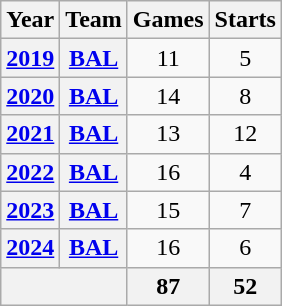<table class="wikitable" style="text-align: center;">
<tr>
<th>Year</th>
<th>Team</th>
<th>Games</th>
<th>Starts</th>
</tr>
<tr>
<th><a href='#'>2019</a></th>
<th><a href='#'>BAL</a></th>
<td>11</td>
<td>5</td>
</tr>
<tr>
<th><a href='#'>2020</a></th>
<th><a href='#'>BAL</a></th>
<td>14</td>
<td>8</td>
</tr>
<tr>
<th><a href='#'>2021</a></th>
<th><a href='#'>BAL</a></th>
<td>13</td>
<td>12</td>
</tr>
<tr>
<th><a href='#'>2022</a></th>
<th><a href='#'>BAL</a></th>
<td>16</td>
<td>4</td>
</tr>
<tr>
<th><a href='#'>2023</a></th>
<th><a href='#'>BAL</a></th>
<td>15</td>
<td>7</td>
</tr>
<tr>
<th><a href='#'>2024</a></th>
<th><a href='#'>BAL</a></th>
<td>16</td>
<td>6</td>
</tr>
<tr>
<th colspan="2"></th>
<th>87</th>
<th>52</th>
</tr>
</table>
